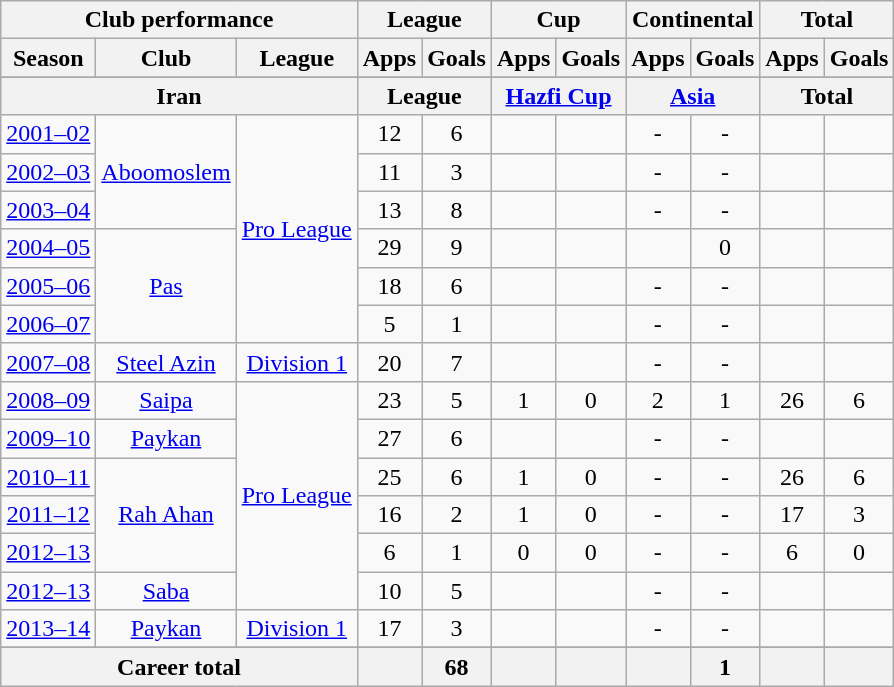<table class="wikitable" style="text-align:center">
<tr>
<th colspan=3>Club performance</th>
<th colspan=2>League</th>
<th colspan=2>Cup</th>
<th colspan=2>Continental</th>
<th colspan=2>Total</th>
</tr>
<tr>
<th>Season</th>
<th>Club</th>
<th>League</th>
<th>Apps</th>
<th>Goals</th>
<th>Apps</th>
<th>Goals</th>
<th>Apps</th>
<th>Goals</th>
<th>Apps</th>
<th>Goals</th>
</tr>
<tr>
</tr>
<tr>
<th colspan=3>Iran</th>
<th colspan=2>League</th>
<th colspan=2><a href='#'>Hazfi Cup</a></th>
<th colspan=2><a href='#'>Asia</a></th>
<th colspan=2>Total</th>
</tr>
<tr>
<td><a href='#'>2001–02</a></td>
<td rowspan="3"><a href='#'>Aboomoslem</a></td>
<td rowspan="6"><a href='#'>Pro League</a></td>
<td>12</td>
<td>6</td>
<td></td>
<td></td>
<td>-</td>
<td>-</td>
<td></td>
<td></td>
</tr>
<tr>
<td><a href='#'>2002–03</a></td>
<td>11</td>
<td>3</td>
<td></td>
<td></td>
<td>-</td>
<td>-</td>
<td></td>
<td></td>
</tr>
<tr>
<td><a href='#'>2003–04</a></td>
<td>13</td>
<td>8</td>
<td></td>
<td></td>
<td>-</td>
<td>-</td>
<td></td>
<td></td>
</tr>
<tr>
<td><a href='#'>2004–05</a></td>
<td rowspan="3"><a href='#'>Pas</a></td>
<td>29</td>
<td>9</td>
<td></td>
<td></td>
<td></td>
<td>0</td>
<td></td>
<td></td>
</tr>
<tr>
<td><a href='#'>2005–06</a></td>
<td>18</td>
<td>6</td>
<td></td>
<td></td>
<td>-</td>
<td>-</td>
<td></td>
<td></td>
</tr>
<tr>
<td><a href='#'>2006–07</a></td>
<td>5</td>
<td>1</td>
<td></td>
<td></td>
<td>-</td>
<td>-</td>
<td></td>
<td></td>
</tr>
<tr>
<td><a href='#'>2007–08</a></td>
<td rowspan="1"><a href='#'>Steel Azin</a></td>
<td rowspan="1"><a href='#'>Division 1</a></td>
<td>20</td>
<td>7</td>
<td></td>
<td></td>
<td>-</td>
<td>-</td>
<td></td>
<td></td>
</tr>
<tr>
<td><a href='#'>2008–09</a></td>
<td rowspan="1"><a href='#'>Saipa</a></td>
<td rowspan="6"><a href='#'>Pro League</a></td>
<td>23</td>
<td>5</td>
<td>1</td>
<td>0</td>
<td>2</td>
<td>1</td>
<td>26</td>
<td>6</td>
</tr>
<tr>
<td><a href='#'>2009–10</a></td>
<td rowspan="1"><a href='#'>Paykan</a></td>
<td>27</td>
<td>6</td>
<td></td>
<td></td>
<td>-</td>
<td>-</td>
<td></td>
<td></td>
</tr>
<tr>
<td><a href='#'>2010–11</a></td>
<td rowspan="3"><a href='#'>Rah Ahan</a></td>
<td>25</td>
<td>6</td>
<td>1</td>
<td>0</td>
<td>-</td>
<td>-</td>
<td>26</td>
<td>6</td>
</tr>
<tr>
<td><a href='#'>2011–12</a></td>
<td>16</td>
<td>2</td>
<td>1</td>
<td>0</td>
<td>-</td>
<td>-</td>
<td>17</td>
<td>3</td>
</tr>
<tr>
<td><a href='#'>2012–13</a></td>
<td>6</td>
<td>1</td>
<td>0</td>
<td>0</td>
<td>-</td>
<td>-</td>
<td>6</td>
<td>0</td>
</tr>
<tr>
<td><a href='#'>2012–13</a></td>
<td rowspan="1"><a href='#'>Saba</a></td>
<td>10</td>
<td>5</td>
<td></td>
<td></td>
<td>-</td>
<td>-</td>
<td></td>
<td></td>
</tr>
<tr>
<td><a href='#'>2013–14</a></td>
<td rowspan="1"><a href='#'>Paykan</a></td>
<td rowspan="1"><a href='#'>Division 1</a></td>
<td>17</td>
<td>3</td>
<td></td>
<td></td>
<td>-</td>
<td>-</td>
<td></td>
<td></td>
</tr>
<tr>
</tr>
<tr>
<th colspan=3>Career total</th>
<th></th>
<th>68</th>
<th></th>
<th></th>
<th></th>
<th>1</th>
<th></th>
<th></th>
</tr>
</table>
